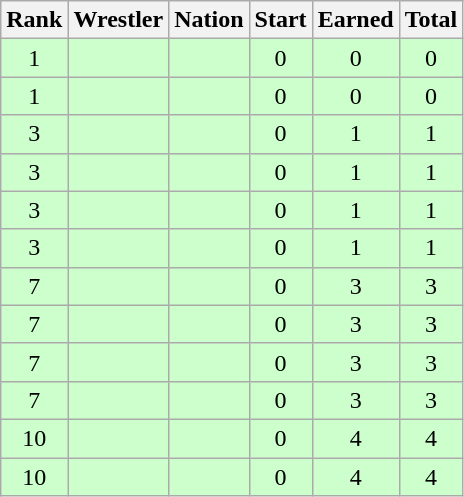<table class="wikitable sortable" style="text-align:center;">
<tr>
<th>Rank</th>
<th>Wrestler</th>
<th>Nation</th>
<th>Start</th>
<th>Earned</th>
<th>Total</th>
</tr>
<tr style="background:#cfc;">
<td>1</td>
<td align=left></td>
<td align=left></td>
<td>0</td>
<td>0</td>
<td>0</td>
</tr>
<tr style="background:#cfc;">
<td>1</td>
<td align=left></td>
<td align=left></td>
<td>0</td>
<td>0</td>
<td>0</td>
</tr>
<tr style="background:#cfc;">
<td>3</td>
<td align=left></td>
<td align=left></td>
<td>0</td>
<td>1</td>
<td>1</td>
</tr>
<tr style="background:#cfc;">
<td>3</td>
<td align=left></td>
<td align=left></td>
<td>0</td>
<td>1</td>
<td>1</td>
</tr>
<tr style="background:#cfc;">
<td>3</td>
<td align=left></td>
<td align=left></td>
<td>0</td>
<td>1</td>
<td>1</td>
</tr>
<tr style="background:#cfc;">
<td>3</td>
<td align=left></td>
<td align=left></td>
<td>0</td>
<td>1</td>
<td>1</td>
</tr>
<tr style="background:#cfc;">
<td>7</td>
<td align=left></td>
<td align=left></td>
<td>0</td>
<td>3</td>
<td>3</td>
</tr>
<tr style="background:#cfc;">
<td>7</td>
<td align=left></td>
<td align=left></td>
<td>0</td>
<td>3</td>
<td>3</td>
</tr>
<tr style="background:#cfc;">
<td>7</td>
<td align=left></td>
<td align=left></td>
<td>0</td>
<td>3</td>
<td>3</td>
</tr>
<tr style="background:#cfc;">
<td>7</td>
<td align=left></td>
<td align=left></td>
<td>0</td>
<td>3</td>
<td>3</td>
</tr>
<tr style="background:#cfc;">
<td>10</td>
<td align=left></td>
<td align=left></td>
<td>0</td>
<td>4</td>
<td>4</td>
</tr>
<tr style="background:#cfc;">
<td>10</td>
<td align=left></td>
<td align=left></td>
<td>0</td>
<td>4</td>
<td>4</td>
</tr>
</table>
